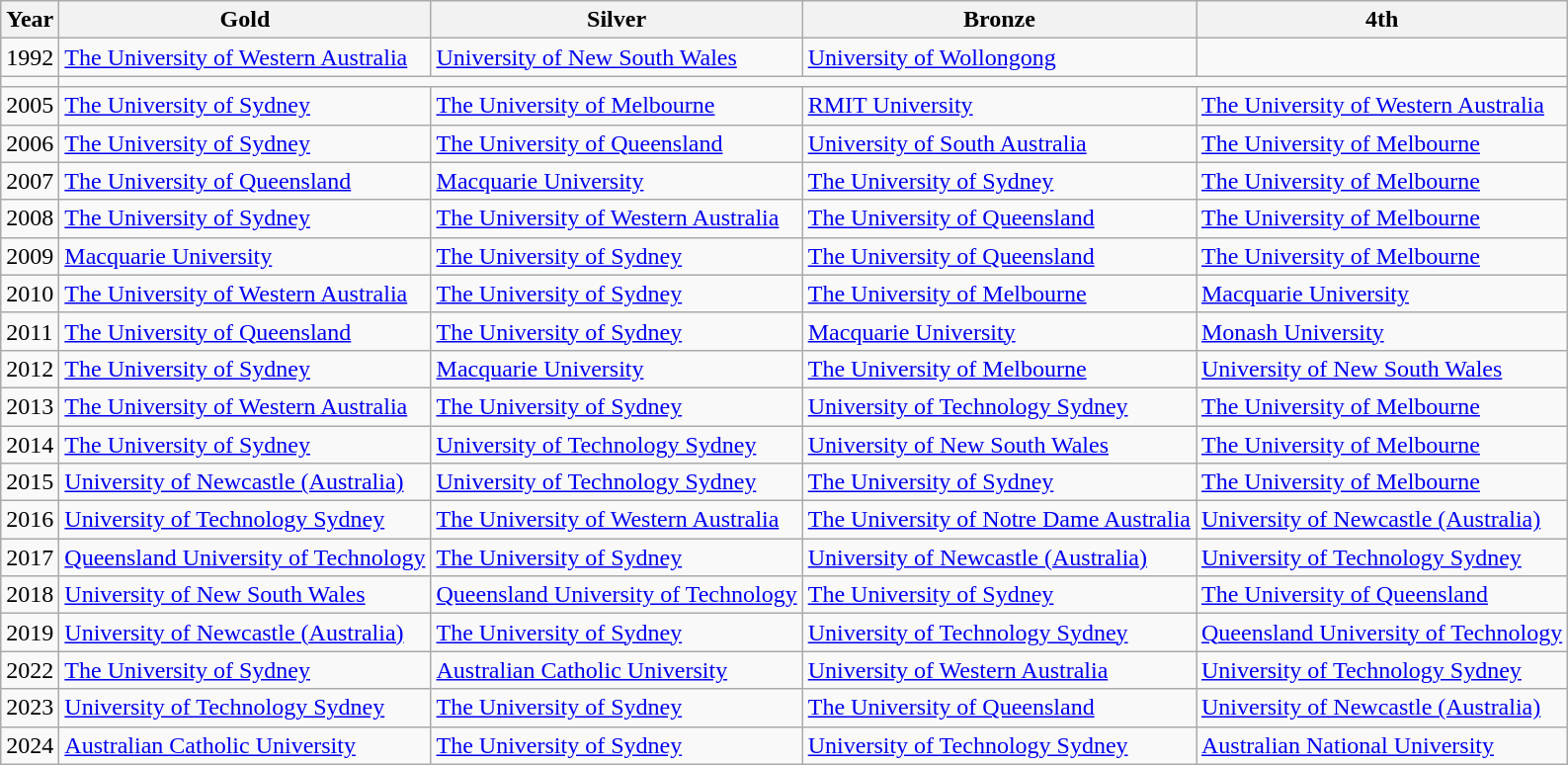<table class="wikitable">
<tr>
<th>Year</th>
<th>Gold</th>
<th>Silver</th>
<th>Bronze</th>
<th>4th</th>
</tr>
<tr>
<td>1992</td>
<td><a href='#'>The University of Western Australia</a></td>
<td><a href='#'>University of New South Wales</a></td>
<td><a href='#'>University of Wollongong</a></td>
<td></td>
</tr>
<tr>
<td></td>
</tr>
<tr>
<td>2005</td>
<td><a href='#'>The University of Sydney</a></td>
<td><a href='#'>The University of Melbourne</a></td>
<td><a href='#'>RMIT University</a></td>
<td><a href='#'>The University of Western Australia</a></td>
</tr>
<tr>
<td>2006</td>
<td><a href='#'>The University of Sydney</a></td>
<td><a href='#'>The University of Queensland</a></td>
<td><a href='#'>University of South Australia</a></td>
<td><a href='#'>The University of Melbourne</a></td>
</tr>
<tr>
<td>2007</td>
<td><a href='#'>The University of Queensland</a></td>
<td><a href='#'>Macquarie University</a></td>
<td><a href='#'>The University of Sydney</a></td>
<td><a href='#'>The University of Melbourne</a></td>
</tr>
<tr>
<td>2008</td>
<td><a href='#'>The University of Sydney</a></td>
<td><a href='#'>The University of Western Australia</a></td>
<td><a href='#'>The University of Queensland</a></td>
<td><a href='#'>The University of Melbourne</a></td>
</tr>
<tr>
<td>2009</td>
<td><a href='#'>Macquarie University</a></td>
<td><a href='#'>The University of Sydney</a></td>
<td><a href='#'>The University of Queensland</a></td>
<td><a href='#'>The University of Melbourne</a></td>
</tr>
<tr>
<td>2010</td>
<td><a href='#'>The University of Western Australia</a></td>
<td><a href='#'>The University of Sydney</a></td>
<td><a href='#'>The University of Melbourne</a></td>
<td><a href='#'>Macquarie University</a></td>
</tr>
<tr>
<td>2011</td>
<td><a href='#'>The University of Queensland</a></td>
<td><a href='#'>The University of Sydney</a></td>
<td><a href='#'>Macquarie University</a></td>
<td><a href='#'>Monash University</a></td>
</tr>
<tr>
<td>2012</td>
<td><a href='#'>The University of Sydney</a></td>
<td><a href='#'>Macquarie University</a></td>
<td><a href='#'>The University of Melbourne</a></td>
<td><a href='#'>University of New South Wales</a></td>
</tr>
<tr>
<td>2013</td>
<td><a href='#'>The University of Western Australia</a></td>
<td><a href='#'>The University of Sydney</a></td>
<td><a href='#'>University of Technology Sydney</a></td>
<td><a href='#'>The University of Melbourne</a></td>
</tr>
<tr>
<td>2014</td>
<td><a href='#'>The University of Sydney</a></td>
<td><a href='#'>University of Technology Sydney</a></td>
<td><a href='#'>University of New South Wales</a></td>
<td><a href='#'>The University of Melbourne</a></td>
</tr>
<tr>
<td>2015</td>
<td><a href='#'>University of Newcastle (Australia)</a></td>
<td><a href='#'>University of Technology Sydney</a></td>
<td><a href='#'>The University of Sydney</a></td>
<td><a href='#'>The University of Melbourne</a></td>
</tr>
<tr>
<td>2016</td>
<td><a href='#'>University of Technology Sydney</a></td>
<td><a href='#'>The University of Western Australia</a></td>
<td><a href='#'>The University of Notre Dame Australia</a></td>
<td><a href='#'>University of Newcastle (Australia)</a></td>
</tr>
<tr>
<td>2017</td>
<td><a href='#'>Queensland University of Technology</a></td>
<td><a href='#'>The University of Sydney</a></td>
<td><a href='#'>University of Newcastle (Australia)</a></td>
<td><a href='#'>University of Technology Sydney</a></td>
</tr>
<tr>
<td>2018</td>
<td><a href='#'>University of New South Wales</a></td>
<td><a href='#'>Queensland University of Technology</a></td>
<td><a href='#'>The University of Sydney</a></td>
<td><a href='#'>The University of Queensland</a></td>
</tr>
<tr>
<td>2019</td>
<td><a href='#'>University of Newcastle (Australia)</a></td>
<td><a href='#'>The University of Sydney</a></td>
<td><a href='#'>University of Technology Sydney</a></td>
<td><a href='#'>Queensland University of Technology</a></td>
</tr>
<tr>
<td>2022</td>
<td><a href='#'>The University of Sydney</a></td>
<td><a href='#'>Australian Catholic University</a></td>
<td><a href='#'>University of Western Australia</a></td>
<td><a href='#'>University of Technology Sydney</a></td>
</tr>
<tr>
<td>2023</td>
<td><a href='#'>University of Technology Sydney</a></td>
<td><a href='#'>The University of Sydney</a></td>
<td><a href='#'>The University of Queensland</a></td>
<td><a href='#'>University of Newcastle (Australia)</a></td>
</tr>
<tr>
<td>2024</td>
<td><a href='#'>Australian Catholic University</a></td>
<td><a href='#'>The University of Sydney</a></td>
<td><a href='#'>University of Technology Sydney</a></td>
<td><a href='#'>Australian National University</a></td>
</tr>
</table>
